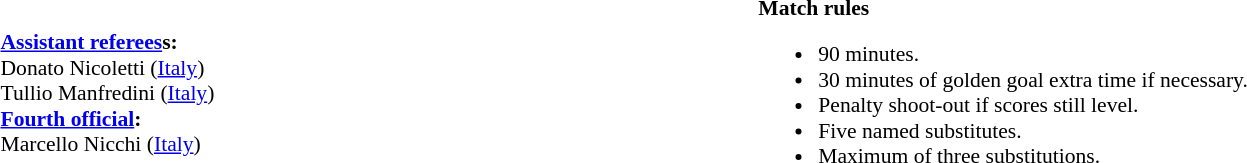<table style="width:100%; font-size:90%;">
<tr>
<td><br><strong><a href='#'>Assistant referees</a>s:</strong>
<br> Donato Nicoletti (<a href='#'>Italy</a>)
<br> Tullio Manfredini (<a href='#'>Italy</a>)
<br><strong><a href='#'>Fourth official</a>:</strong>
<br> Marcello Nicchi (<a href='#'>Italy</a>)</td>
<td style="width:60%; vertical-align:top;"><br><strong>Match rules</strong><ul><li>90 minutes.</li><li>30 minutes of golden goal extra time if necessary.</li><li>Penalty shoot-out if scores still level.</li><li>Five named substitutes.</li><li>Maximum of three substitutions.</li></ul></td>
</tr>
</table>
